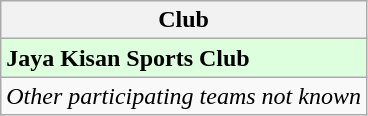<table class="wikitable" border="1">
<tr>
<th>Club</th>
</tr>
<tr bgcolor=#dfd>
<td><strong>Jaya Kisan Sports Club</strong></td>
</tr>
<tr>
<td><em>Other participating teams not known</em></td>
</tr>
</table>
